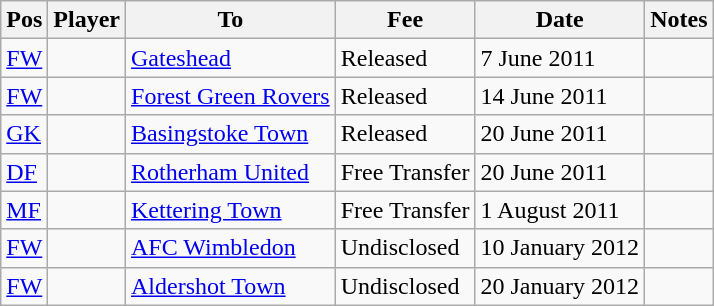<table class="wikitable">
<tr>
<th>Pos</th>
<th>Player</th>
<th>To</th>
<th>Fee</th>
<th>Date</th>
<th>Notes</th>
</tr>
<tr>
<td><a href='#'>FW</a></td>
<td style="text-align:left;"></td>
<td><a href='#'>Gateshead</a></td>
<td>Released</td>
<td>7 June 2011</td>
<td></td>
</tr>
<tr>
<td><a href='#'>FW</a></td>
<td style="text-align:left;"></td>
<td><a href='#'>Forest Green Rovers</a></td>
<td>Released</td>
<td>14 June 2011</td>
<td></td>
</tr>
<tr>
<td><a href='#'>GK</a></td>
<td style="text-align:left;"></td>
<td><a href='#'>Basingstoke Town</a></td>
<td>Released</td>
<td>20 June 2011</td>
<td></td>
</tr>
<tr>
<td><a href='#'>DF</a></td>
<td style="text-align:left;"></td>
<td><a href='#'>Rotherham United</a></td>
<td>Free Transfer</td>
<td>20 June 2011</td>
<td></td>
</tr>
<tr>
<td><a href='#'>MF</a></td>
<td style="text-align:left;"></td>
<td><a href='#'>Kettering Town</a></td>
<td>Free Transfer</td>
<td>1 August 2011</td>
<td></td>
</tr>
<tr>
<td><a href='#'>FW</a></td>
<td style="text-align:left;"></td>
<td><a href='#'>AFC Wimbledon</a></td>
<td>Undisclosed</td>
<td>10 January 2012</td>
<td></td>
</tr>
<tr>
<td><a href='#'>FW</a></td>
<td style="text-align:left;"></td>
<td><a href='#'>Aldershot Town</a></td>
<td>Undisclosed</td>
<td>20 January 2012</td>
<td></td>
</tr>
</table>
